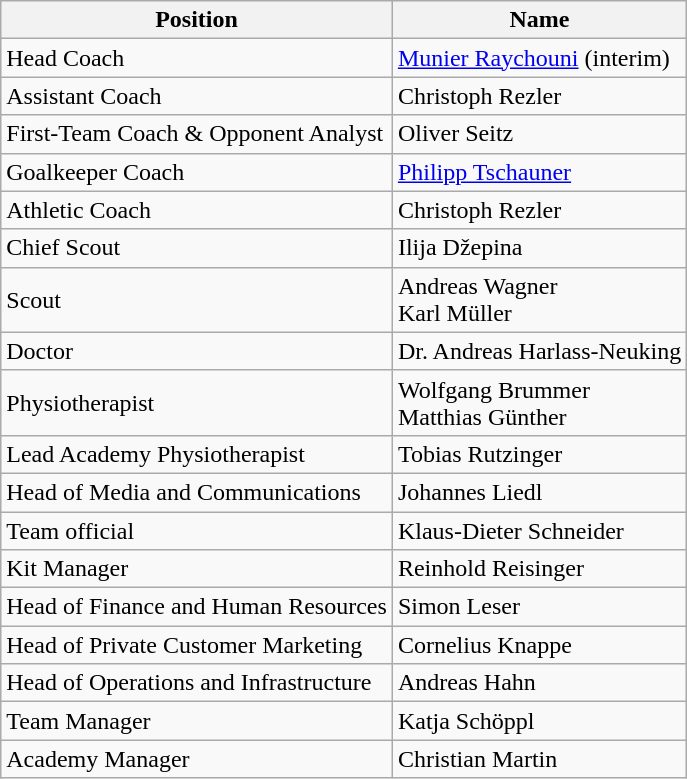<table class="wikitable">
<tr>
<th>Position</th>
<th>Name</th>
</tr>
<tr>
<td>Head Coach</td>
<td> <a href='#'>Munier Raychouni</a> (interim)</td>
</tr>
<tr>
<td>Assistant Coach</td>
<td> Christoph Rezler</td>
</tr>
<tr>
<td>First-Team Coach & Opponent Analyst</td>
<td> Oliver Seitz</td>
</tr>
<tr>
<td>Goalkeeper Coach</td>
<td> <a href='#'>Philipp Tschauner</a></td>
</tr>
<tr>
<td>Athletic Coach</td>
<td> Christoph Rezler</td>
</tr>
<tr>
<td>Chief Scout</td>
<td> Ilija Džepina</td>
</tr>
<tr>
<td>Scout</td>
<td> Andreas Wagner <br>  Karl Müller</td>
</tr>
<tr>
<td>Doctor</td>
<td> Dr. Andreas Harlass-Neuking</td>
</tr>
<tr>
<td>Physiotherapist</td>
<td> Wolfgang Brummer <br>  Matthias Günther</td>
</tr>
<tr>
<td>Lead Academy Physiotherapist</td>
<td> Tobias Rutzinger</td>
</tr>
<tr>
<td>Head of Media and Communications</td>
<td> Johannes Liedl</td>
</tr>
<tr>
<td>Team official</td>
<td> Klaus-Dieter Schneider</td>
</tr>
<tr>
<td>Kit Manager</td>
<td> Reinhold Reisinger</td>
</tr>
<tr>
<td>Head of Finance and Human Resources</td>
<td> Simon Leser</td>
</tr>
<tr>
<td>Head of Private Customer Marketing</td>
<td> Cornelius Knappe</td>
</tr>
<tr>
<td>Head of Operations and Infrastructure</td>
<td> Andreas Hahn</td>
</tr>
<tr>
<td>Team Manager</td>
<td> Katja Schöppl</td>
</tr>
<tr>
<td>Academy Manager</td>
<td> Christian Martin</td>
</tr>
</table>
